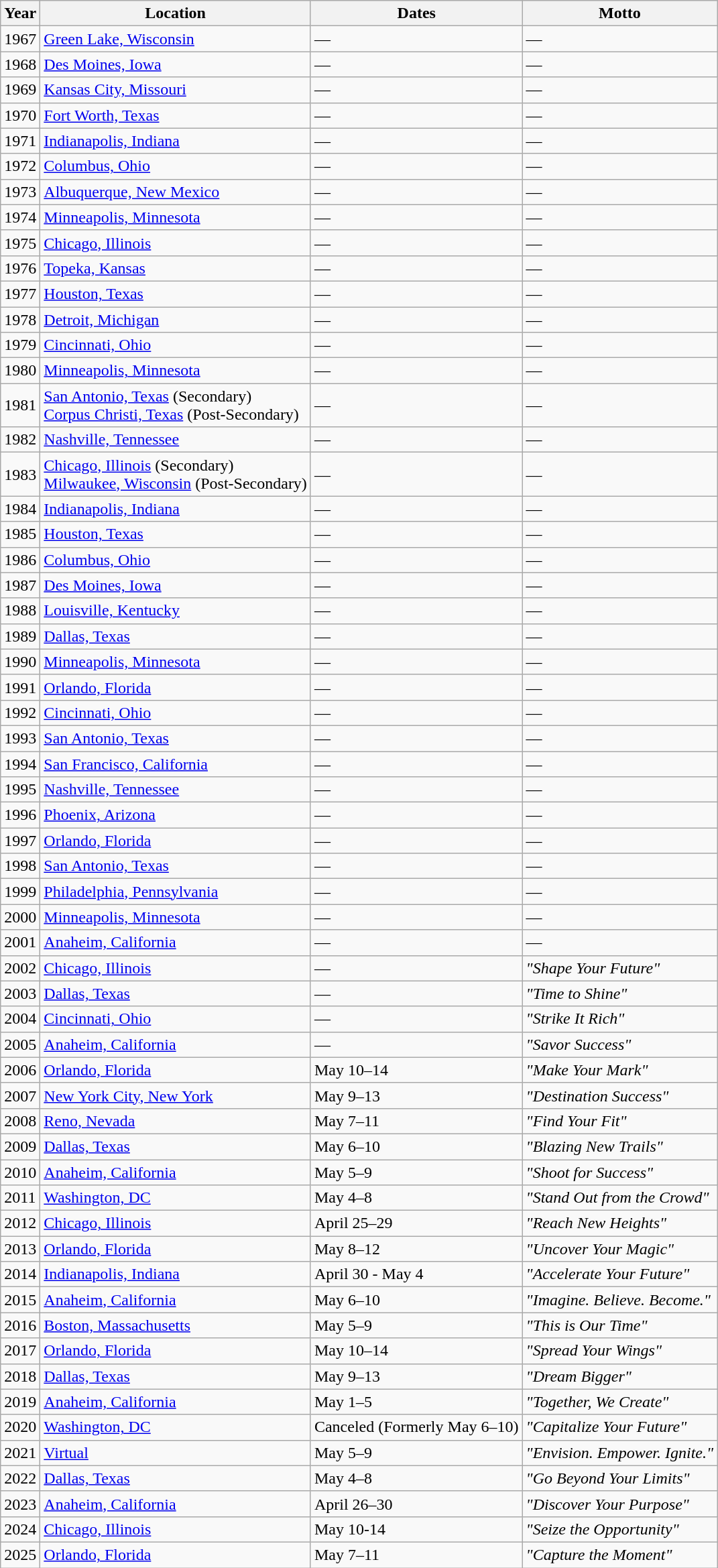<table class="wikitable">
<tr>
<th>Year</th>
<th>Location</th>
<th>Dates</th>
<th>Motto</th>
</tr>
<tr>
<td>1967</td>
<td><a href='#'>Green Lake, Wisconsin</a></td>
<td><div> — </div></td>
<td><div> — </div></td>
</tr>
<tr>
<td>1968</td>
<td><a href='#'>Des Moines, Iowa</a></td>
<td><div> — </div></td>
<td><div> — </div></td>
</tr>
<tr>
<td>1969</td>
<td><a href='#'>Kansas City, Missouri</a></td>
<td><div> — </div></td>
<td><div> — </div></td>
</tr>
<tr>
<td>1970</td>
<td><a href='#'>Fort Worth, Texas</a></td>
<td><div> — </div></td>
<td><div> — </div></td>
</tr>
<tr>
<td>1971</td>
<td><a href='#'>Indianapolis, Indiana</a></td>
<td><div> — </div></td>
<td><div> — </div></td>
</tr>
<tr>
<td>1972</td>
<td><a href='#'>Columbus, Ohio</a></td>
<td><div> — </div></td>
<td><div> — </div></td>
</tr>
<tr>
<td>1973</td>
<td><a href='#'>Albuquerque, New Mexico</a></td>
<td><div> — </div></td>
<td><div> — </div></td>
</tr>
<tr>
<td>1974</td>
<td><a href='#'>Minneapolis, Minnesota</a></td>
<td><div> — </div></td>
<td><div> — </div></td>
</tr>
<tr>
<td>1975</td>
<td><a href='#'>Chicago, Illinois</a></td>
<td><div> — </div></td>
<td><div> — </div></td>
</tr>
<tr>
<td>1976</td>
<td><a href='#'>Topeka, Kansas</a></td>
<td><div> — </div></td>
<td><div> — </div></td>
</tr>
<tr>
<td>1977</td>
<td><a href='#'>Houston, Texas</a></td>
<td><div> — </div></td>
<td><div> — </div></td>
</tr>
<tr>
<td>1978</td>
<td><a href='#'>Detroit, Michigan</a></td>
<td><div> — </div></td>
<td><div> — </div></td>
</tr>
<tr>
<td>1979</td>
<td><a href='#'>Cincinnati, Ohio</a></td>
<td><div> — </div></td>
<td><div> — </div></td>
</tr>
<tr>
<td>1980</td>
<td><a href='#'>Minneapolis, Minnesota</a></td>
<td><div> — </div></td>
<td><div> — </div></td>
</tr>
<tr>
<td>1981</td>
<td><a href='#'>San Antonio, Texas</a> (Secondary) <br> <a href='#'>Corpus Christi, Texas</a> (Post-Secondary)</td>
<td><div> — </div></td>
<td><div> — </div></td>
</tr>
<tr>
<td>1982</td>
<td><a href='#'>Nashville, Tennessee</a></td>
<td><div> — </div></td>
<td><div> — </div></td>
</tr>
<tr>
<td>1983</td>
<td><a href='#'>Chicago, Illinois</a> (Secondary) <br> <a href='#'>Milwaukee, Wisconsin</a> (Post-Secondary)</td>
<td><div> — </div></td>
<td><div> — </div></td>
</tr>
<tr>
<td>1984</td>
<td><a href='#'>Indianapolis, Indiana</a></td>
<td><div> — </div></td>
<td><div> — </div></td>
</tr>
<tr>
<td>1985</td>
<td><a href='#'>Houston, Texas</a></td>
<td><div> — </div></td>
<td><div> — </div></td>
</tr>
<tr>
<td>1986</td>
<td><a href='#'>Columbus, Ohio</a></td>
<td><div> — </div></td>
<td><div> — </div></td>
</tr>
<tr>
<td>1987</td>
<td><a href='#'>Des Moines, Iowa</a></td>
<td><div> — </div></td>
<td><div> — </div></td>
</tr>
<tr>
<td>1988</td>
<td><a href='#'>Louisville, Kentucky</a></td>
<td><div> — </div></td>
<td><div> — </div></td>
</tr>
<tr>
<td>1989</td>
<td><a href='#'>Dallas, Texas</a></td>
<td><div> — </div></td>
<td><div> — </div></td>
</tr>
<tr>
<td>1990</td>
<td><a href='#'>Minneapolis, Minnesota</a></td>
<td><div> — </div></td>
<td><div> — </div></td>
</tr>
<tr>
<td>1991</td>
<td><a href='#'>Orlando, Florida</a></td>
<td><div> — </div></td>
<td><div> — </div></td>
</tr>
<tr>
<td>1992</td>
<td><a href='#'>Cincinnati, Ohio</a></td>
<td><div> — </div></td>
<td><div> — </div></td>
</tr>
<tr>
<td>1993</td>
<td><a href='#'>San Antonio, Texas</a></td>
<td><div> — </div></td>
<td><div> — </div></td>
</tr>
<tr>
<td>1994</td>
<td><a href='#'>San Francisco, California</a></td>
<td><div> — </div></td>
<td><div> — </div></td>
</tr>
<tr>
<td>1995</td>
<td><a href='#'>Nashville, Tennessee</a></td>
<td><div> — </div></td>
<td><div> — </div></td>
</tr>
<tr>
<td>1996</td>
<td><a href='#'>Phoenix, Arizona</a></td>
<td><div> — </div></td>
<td><div> — </div></td>
</tr>
<tr>
<td>1997</td>
<td><a href='#'>Orlando, Florida</a></td>
<td><div> — </div></td>
<td><div> — </div></td>
</tr>
<tr>
<td>1998</td>
<td><a href='#'>San Antonio, Texas</a></td>
<td><div> — </div></td>
<td><div> — </div></td>
</tr>
<tr>
<td>1999</td>
<td><a href='#'>Philadelphia, Pennsylvania</a></td>
<td><div> — </div></td>
<td><div> — </div></td>
</tr>
<tr>
<td>2000</td>
<td><a href='#'>Minneapolis, Minnesota</a></td>
<td><div> — </div></td>
<td><div> — </div></td>
</tr>
<tr>
<td>2001</td>
<td><a href='#'>Anaheim, California</a></td>
<td><div> — </div></td>
<td><div> — </div></td>
</tr>
<tr>
<td>2002</td>
<td><a href='#'>Chicago, Illinois</a></td>
<td><div> — </div></td>
<td><em>"Shape Your Future"</em></td>
</tr>
<tr>
<td>2003</td>
<td><a href='#'>Dallas, Texas</a></td>
<td><div> — </div></td>
<td><em>"Time to Shine"</em></td>
</tr>
<tr>
<td>2004</td>
<td><a href='#'>Cincinnati, Ohio</a></td>
<td><div> — </div></td>
<td><em>"Strike It Rich"</em></td>
</tr>
<tr>
<td>2005</td>
<td><a href='#'>Anaheim, California</a></td>
<td><div> — </div></td>
<td><em>"Savor Success"</em></td>
</tr>
<tr>
<td>2006</td>
<td><a href='#'>Orlando, Florida</a></td>
<td>May 10–14</td>
<td><em>"Make Your Mark"</em></td>
</tr>
<tr>
<td>2007</td>
<td><a href='#'>New York City, New York</a></td>
<td>May 9–13</td>
<td><em>"Destination Success"</em></td>
</tr>
<tr>
<td>2008</td>
<td><a href='#'>Reno, Nevada</a></td>
<td>May 7–11</td>
<td><em>"Find Your Fit"</em></td>
</tr>
<tr>
<td>2009</td>
<td><a href='#'>Dallas, Texas</a></td>
<td>May 6–10</td>
<td><em>"Blazing New Trails"</em></td>
</tr>
<tr>
<td>2010</td>
<td><a href='#'>Anaheim, California</a></td>
<td>May 5–9</td>
<td><em>"Shoot for Success"</em></td>
</tr>
<tr>
<td>2011</td>
<td><a href='#'>Washington, DC</a></td>
<td>May 4–8</td>
<td><em>"Stand Out from the Crowd"</em></td>
</tr>
<tr>
<td>2012</td>
<td><a href='#'>Chicago, Illinois</a></td>
<td>April 25–29</td>
<td><em>"Reach New Heights"</em></td>
</tr>
<tr>
<td>2013</td>
<td><a href='#'>Orlando, Florida</a></td>
<td>May 8–12</td>
<td><em>"Uncover Your Magic"</em></td>
</tr>
<tr>
<td>2014</td>
<td><a href='#'>Indianapolis, Indiana</a></td>
<td>April 30 - May 4</td>
<td><em>"Accelerate Your Future"</em></td>
</tr>
<tr>
<td>2015</td>
<td><a href='#'>Anaheim, California</a></td>
<td>May 6–10</td>
<td><em>"Imagine. Believe. Become."</em></td>
</tr>
<tr>
<td>2016</td>
<td><a href='#'>Boston, Massachusetts</a></td>
<td>May 5–9</td>
<td><em>"This is Our Time"</em></td>
</tr>
<tr>
<td>2017</td>
<td><a href='#'>Orlando, Florida</a></td>
<td>May 10–14</td>
<td><em>"Spread Your Wings"</em></td>
</tr>
<tr>
<td>2018</td>
<td><a href='#'>Dallas, Texas</a></td>
<td>May 9–13</td>
<td><em>"Dream Bigger"</em></td>
</tr>
<tr>
<td>2019</td>
<td><a href='#'>Anaheim, California</a></td>
<td>May 1–5</td>
<td><em>"Together, We Create"</em></td>
</tr>
<tr>
<td>2020</td>
<td><a href='#'>Washington, DC</a></td>
<td>Canceled (Formerly May 6–10)</td>
<td><em>"Capitalize Your Future"</em></td>
</tr>
<tr>
<td>2021</td>
<td><a href='#'>Virtual</a></td>
<td>May 5–9</td>
<td><em>"Envision. Empower. Ignite."</em></td>
</tr>
<tr>
<td>2022</td>
<td><a href='#'>Dallas, Texas</a></td>
<td>May 4–8</td>
<td><em>"Go Beyond Your Limits"</em></td>
</tr>
<tr>
<td>2023</td>
<td><a href='#'>Anaheim, California</a></td>
<td>April 26–30</td>
<td><em>"Discover Your Purpose"</em></td>
</tr>
<tr>
<td>2024</td>
<td><a href='#'>Chicago, Illinois</a></td>
<td>May 10-14<br></td>
<td><em>"Seize the Opportunity"</em></td>
</tr>
<tr>
<td>2025</td>
<td><a href='#'>Orlando, Florida</a></td>
<td>May 7–11</td>
<td><em>"Capture the Moment"</em></td>
</tr>
</table>
